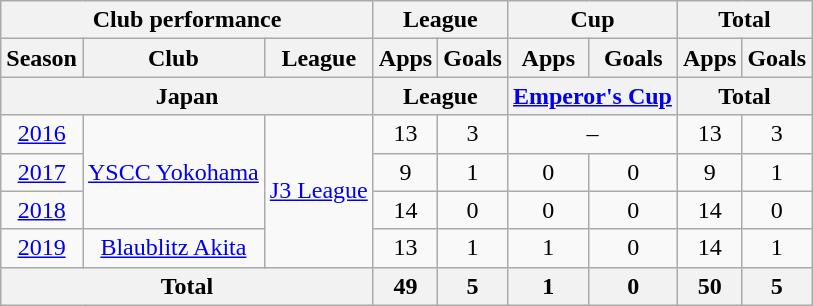<table class="wikitable" style="text-align:center;">
<tr>
<th colspan=3>Club performance</th>
<th colspan=2>League</th>
<th colspan=2>Cup</th>
<th colspan=2>Total</th>
</tr>
<tr>
<th>Season</th>
<th>Club</th>
<th>League</th>
<th>Apps</th>
<th>Goals</th>
<th>Apps</th>
<th>Goals</th>
<th>Apps</th>
<th>Goals</th>
</tr>
<tr>
<th colspan=3>Japan</th>
<th colspan=2>League</th>
<th colspan=2><a href='#'>Emperor's Cup</a></th>
<th colspan=2>Total</th>
</tr>
<tr>
<td><a href='#'>2016</a></td>
<td rowspan="3"><a href='#'>YSCC Yokohama</a></td>
<td rowspan="4"><a href='#'>J3 League</a></td>
<td>13</td>
<td>3</td>
<td colspan="2">–</td>
<td>13</td>
<td>3</td>
</tr>
<tr>
<td><a href='#'>2017</a></td>
<td>9</td>
<td>1</td>
<td>0</td>
<td>0</td>
<td>9</td>
<td>1</td>
</tr>
<tr>
<td><a href='#'>2018</a></td>
<td>14</td>
<td>0</td>
<td>0</td>
<td>0</td>
<td>14</td>
<td>0</td>
</tr>
<tr>
<td><a href='#'>2019</a></td>
<td><a href='#'>Blaublitz Akita</a></td>
<td>13</td>
<td>1</td>
<td>1</td>
<td>0</td>
<td>14</td>
<td>1</td>
</tr>
<tr>
<th colspan=3>Total</th>
<th>49</th>
<th>5</th>
<th>1</th>
<th>0</th>
<th>50</th>
<th>5</th>
</tr>
</table>
